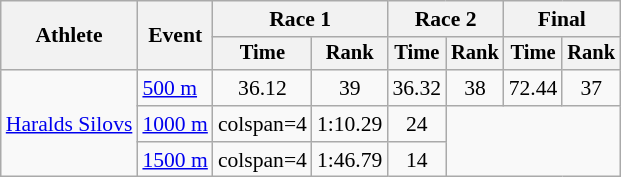<table class="wikitable" style="font-size:90%">
<tr>
<th rowspan=2>Athlete</th>
<th rowspan=2>Event</th>
<th colspan=2>Race 1</th>
<th colspan=2>Race 2</th>
<th colspan=2>Final</th>
</tr>
<tr style="font-size:95%">
<th>Time</th>
<th>Rank</th>
<th>Time</th>
<th>Rank</th>
<th>Time</th>
<th>Rank</th>
</tr>
<tr align=center>
<td align=left rowspan=3><a href='#'>Haralds Silovs</a></td>
<td align=left><a href='#'>500 m</a></td>
<td>36.12</td>
<td>39</td>
<td>36.32</td>
<td>38</td>
<td>72.44</td>
<td>37</td>
</tr>
<tr align=center>
<td align=left><a href='#'>1000 m</a></td>
<td>colspan=4 </td>
<td>1:10.29</td>
<td>24</td>
</tr>
<tr align=center>
<td align=left><a href='#'>1500 m</a></td>
<td>colspan=4 </td>
<td>1:46.79</td>
<td>14</td>
</tr>
</table>
